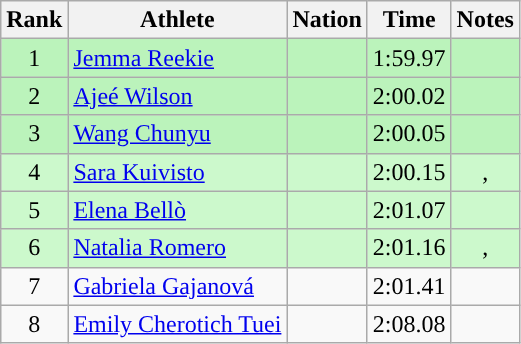<table class="wikitable sortable" style="text-align:center;">
<tr>
<th>Rank</th>
<th>Athlete</th>
<th>Nation</th>
<th>Time</th>
<th>Notes</th>
</tr>
<tr bgcolor=#bbf3bb>
<td>1</td>
<td align="left"><a href='#'>Jemma Reekie</a></td>
<td align=left></td>
<td>1:59.97</td>
<td></td>
</tr>
<tr bgcolor=#bbf3bb>
<td>2</td>
<td align="left"><a href='#'>Ajeé Wilson</a></td>
<td align=left></td>
<td>2:00.02</td>
<td></td>
</tr>
<tr bgcolor=#bbf3bb>
<td>3</td>
<td align="left"><a href='#'>Wang Chunyu</a></td>
<td align=left></td>
<td>2:00.05</td>
<td></td>
</tr>
<tr bgcolor=#ccf9cc>
<td>4</td>
<td align="left"><a href='#'>Sara Kuivisto</a></td>
<td align=left></td>
<td>2:00.15</td>
<td>, </td>
</tr>
<tr bgcolor=#ccf9cc>
<td>5</td>
<td align="left"><a href='#'>Elena Bellò</a></td>
<td align=left></td>
<td>2:01.07</td>
<td></td>
</tr>
<tr bgcolor=#ccf9cc>
<td>6</td>
<td align="left"><a href='#'>Natalia Romero</a></td>
<td align=left></td>
<td>2:01.16</td>
<td>, </td>
</tr>
<tr>
<td>7</td>
<td align="left"><a href='#'>Gabriela Gajanová</a></td>
<td align=left></td>
<td>2:01.41</td>
<td></td>
</tr>
<tr>
<td>8</td>
<td align="left"><a href='#'>Emily Cherotich Tuei</a></td>
<td align=left></td>
<td>2:08.08</td>
<td></td>
</tr>
</table>
